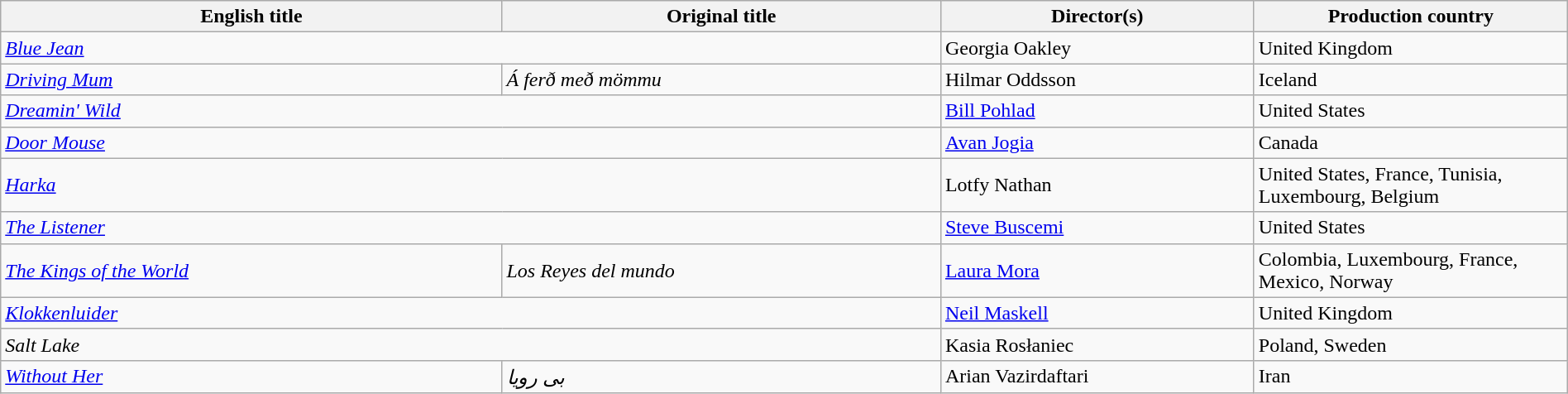<table class="sortable wikitable" width="100%" cellpadding="5">
<tr>
<th scope="col" width="32%">English title</th>
<th scope="col" width="28%">Original title</th>
<th scope="col" width="20%">Director(s)</th>
<th scope="col" width="20%">Production country</th>
</tr>
<tr>
<td colspan=2><em><a href='#'>Blue Jean</a></em></td>
<td>Georgia Oakley</td>
<td>United Kingdom</td>
</tr>
<tr>
<td><em><a href='#'>Driving Mum</a></em></td>
<td><em>Á ferð með mömmu</em></td>
<td>Hilmar Oddsson</td>
<td>Iceland</td>
</tr>
<tr>
<td colspan=2><em><a href='#'>Dreamin' Wild</a></em></td>
<td><a href='#'>Bill Pohlad</a></td>
<td>United States</td>
</tr>
<tr>
<td colspan=2><em><a href='#'>Door Mouse</a></em></td>
<td><a href='#'>Avan Jogia</a></td>
<td>Canada</td>
</tr>
<tr>
<td colspan=2><em><a href='#'>Harka</a></em></td>
<td>Lotfy Nathan</td>
<td>United States, France, Tunisia, Luxembourg, Belgium</td>
</tr>
<tr>
<td colspan=2><em><a href='#'>The Listener</a></em></td>
<td><a href='#'>Steve Buscemi</a></td>
<td>United States</td>
</tr>
<tr>
<td><em><a href='#'>The Kings of the World</a></em></td>
<td><em>Los Reyes del mundo</em></td>
<td><a href='#'>Laura Mora</a></td>
<td>Colombia, Luxembourg, France, Mexico, Norway</td>
</tr>
<tr>
<td colspan=2><em><a href='#'>Klokkenluider</a></em></td>
<td><a href='#'>Neil Maskell</a></td>
<td>United Kingdom</td>
</tr>
<tr>
<td colspan=2><em>Salt Lake</em></td>
<td>Kasia Rosłaniec</td>
<td>Poland, Sweden</td>
</tr>
<tr>
<td><em><a href='#'>Without Her</a></em></td>
<td><em>بی رویا</em></td>
<td>Arian Vazirdaftari</td>
<td>Iran</td>
</tr>
</table>
